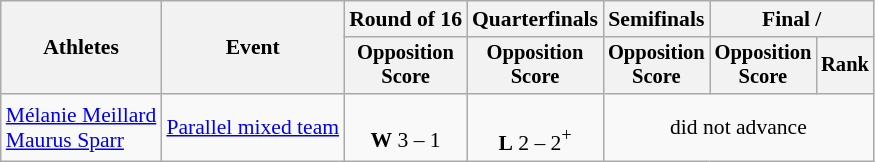<table class="wikitable" style="font-size:90%">
<tr>
<th rowspan="2">Athletes</th>
<th rowspan="2">Event</th>
<th>Round of 16</th>
<th>Quarterfinals</th>
<th>Semifinals</th>
<th colspan="2">Final / </th>
</tr>
<tr style="font-size:95%">
<th>Opposition<br>Score</th>
<th>Opposition<br>Score</th>
<th>Opposition<br>Score</th>
<th>Opposition<br>Score</th>
<th>Rank</th>
</tr>
<tr align=center>
<td align=left><a href='#'>Mélanie Meillard</a><br><a href='#'>Maurus Sparr</a></td>
<td align=left><a href='#'>Parallel mixed team</a></td>
<td><br><strong>W</strong> 3 – 1</td>
<td><br><strong>L</strong> 2 – 2<sup>+</sup></td>
<td colspan=3>did not advance</td>
</tr>
</table>
